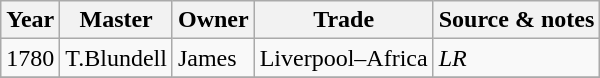<table class=" wikitable">
<tr>
<th>Year</th>
<th>Master</th>
<th>Owner</th>
<th>Trade</th>
<th>Source & notes</th>
</tr>
<tr>
<td>1780</td>
<td>T.Blundell</td>
<td>James</td>
<td>Liverpool–Africa</td>
<td><em>LR</em></td>
</tr>
<tr>
</tr>
</table>
